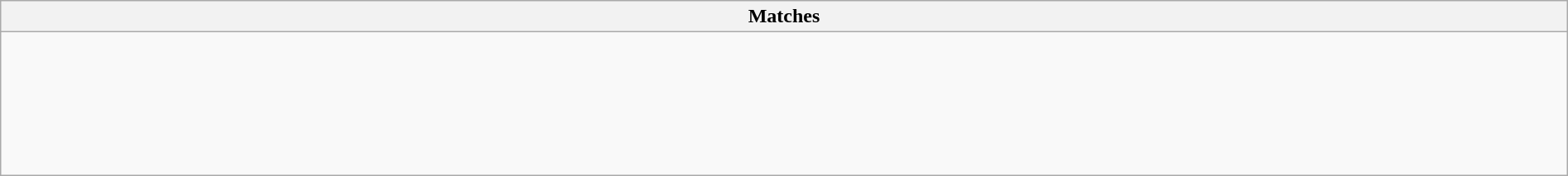<table class="wikitable collapsible collapsed" style="width:100%;">
<tr>
<th>Matches</th>
</tr>
<tr>
<td><br><br><br><br><br><br></td>
</tr>
</table>
